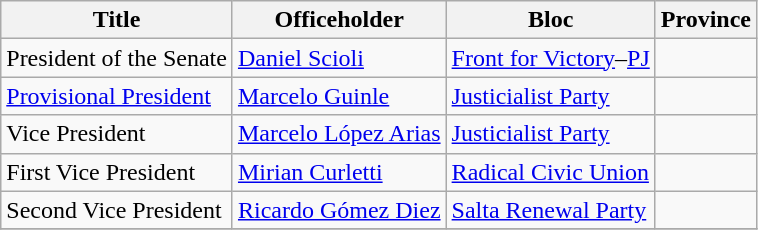<table class="wikitable">
<tr>
<th>Title</th>
<th>Officeholder</th>
<th>Bloc</th>
<th>Province</th>
</tr>
<tr>
<td>President of the Senate</td>
<td><a href='#'>Daniel Scioli</a></td>
<td><a href='#'>Front for Victory</a>–<a href='#'>PJ</a></td>
<td></td>
</tr>
<tr>
<td><a href='#'>Provisional President</a></td>
<td><a href='#'>Marcelo Guinle</a></td>
<td><a href='#'>Justicialist Party</a></td>
<td></td>
</tr>
<tr>
<td>Vice President</td>
<td><a href='#'>Marcelo López Arias</a></td>
<td><a href='#'>Justicialist Party</a></td>
<td></td>
</tr>
<tr>
<td>First Vice President</td>
<td><a href='#'>Mirian Curletti</a></td>
<td><a href='#'>Radical Civic Union</a></td>
<td></td>
</tr>
<tr>
<td>Second Vice President</td>
<td><a href='#'>Ricardo Gómez Diez</a></td>
<td><a href='#'>Salta Renewal Party</a></td>
<td></td>
</tr>
<tr>
</tr>
</table>
